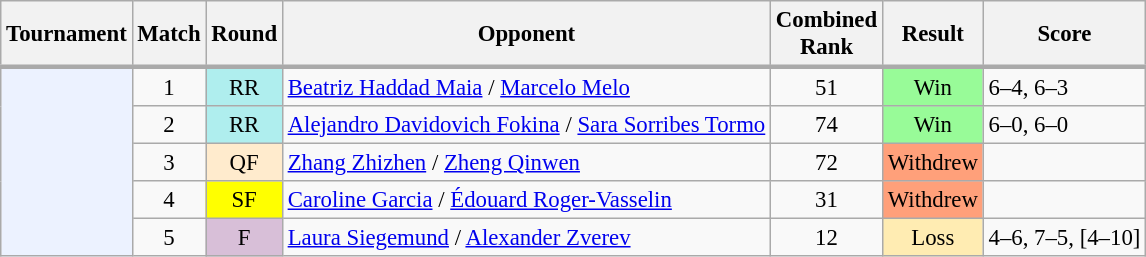<table class="wikitable" style="font-size: 95%;">
<tr>
<th>Tournament</th>
<th>Match</th>
<th>Round</th>
<th>Opponent</th>
<th>Combined<br>Rank</th>
<th>Result</th>
<th>Score</th>
</tr>
<tr style="border-top:3px solid #aaaaaa">
<td rowspan="5" style="background:#ecf2ff; text-align:left"></td>
<td style="text-align:center">1</td>
<td style="text-align:center; background:#afeeee">RR</td>
<td> <a href='#'>Beatriz Haddad Maia</a> /  <a href='#'>Marcelo Melo</a></td>
<td style="text-align:center">51</td>
<td style="text-align:center; background:#98fb98">Win</td>
<td>6–4, 6–3</td>
</tr>
<tr>
<td style="text-align:center">2</td>
<td style="text-align:center; background:#afeeee">RR</td>
<td> <a href='#'>Alejandro Davidovich Fokina</a> /  <a href='#'>Sara Sorribes Tormo</a></td>
<td style="text-align:center">74</td>
<td style="text-align:center; background:#98fb98">Win</td>
<td>6–0, 6–0</td>
</tr>
<tr>
<td style="text-align:center">3</td>
<td style="text-align:center; background:#ffebcd">QF</td>
<td> <a href='#'>Zhang Zhizhen</a> /  <a href='#'>Zheng Qinwen</a></td>
<td style="text-align:center">72</td>
<td style="text-align:center; background:#ffa07a">Withdrew</td>
<td></td>
</tr>
<tr>
<td style="text-align:center">4</td>
<td style="text-align:center; background:yellow">SF</td>
<td> <a href='#'>Caroline Garcia</a> /  <a href='#'>Édouard Roger-Vasselin</a></td>
<td style="text-align:center">31</td>
<td style="text-align:center; background:#ffa07a">Withdrew</td>
<td></td>
</tr>
<tr>
<td style="text-align:center">5</td>
<td style="text-align:center; background:thistle">F</td>
<td> <a href='#'>Laura Siegemund</a> /  <a href='#'>Alexander Zverev</a></td>
<td style="text-align:center">12</td>
<td style="text-align:center; background:#ffecb2">Loss</td>
<td>4–6, 7–5, [4–10]</td>
</tr>
</table>
